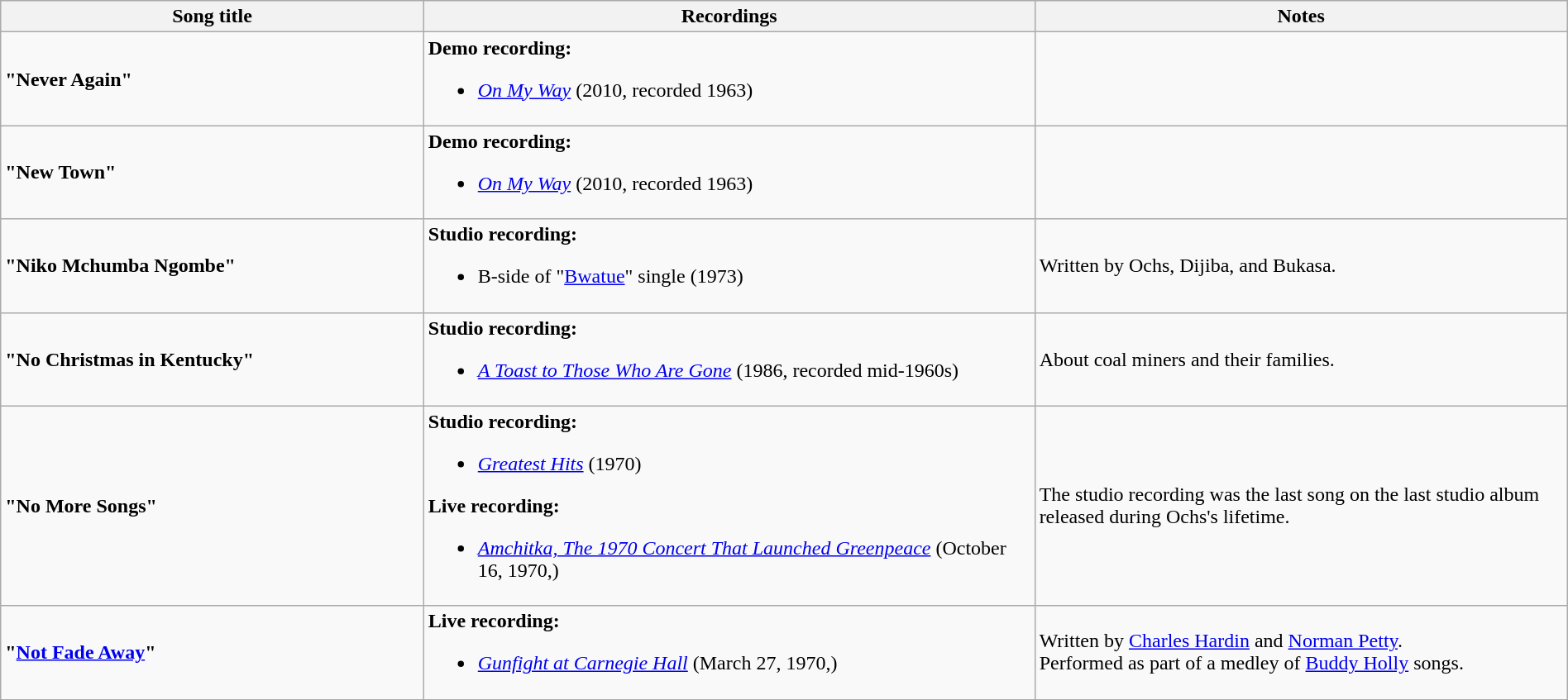<table class="wikitable" width="100%">
<tr>
<th width="27%">Song title</th>
<th width="39%">Recordings</th>
<th width="34%">Notes</th>
</tr>
<tr>
<td><strong>"Never Again"</strong></td>
<td><strong>Demo recording:</strong><br><ul><li><em><a href='#'>On My Way</a></em> (2010, recorded 1963)</li></ul></td>
<td></td>
</tr>
<tr>
<td><strong>"New Town"</strong></td>
<td><strong>Demo recording:</strong><br><ul><li><em><a href='#'>On My Way</a></em> (2010, recorded 1963)</li></ul></td>
<td></td>
</tr>
<tr>
<td><strong>"Niko Mchumba Ngombe"</strong></td>
<td><strong>Studio recording:</strong><br><ul><li>B-side of "<a href='#'>Bwatue</a>" single (1973)</li></ul></td>
<td>Written by Ochs, Dijiba, and Bukasa.</td>
</tr>
<tr>
<td><strong>"No Christmas in Kentucky"</strong></td>
<td><strong>Studio recording:</strong><br><ul><li><em><a href='#'>A Toast to Those Who Are Gone</a></em> (1986, recorded mid-1960s)</li></ul></td>
<td>About coal miners and their families.</td>
</tr>
<tr>
<td><strong>"No More Songs"</strong></td>
<td><strong>Studio recording:</strong><br><ul><li><em><a href='#'>Greatest Hits</a></em> (1970)</li></ul><strong>Live recording:</strong><ul><li><em><a href='#'>Amchitka, The 1970 Concert That Launched Greenpeace</a></em> (October 16, 1970,)</li></ul></td>
<td>The studio recording was the last song on the last studio album released during Ochs's lifetime.</td>
</tr>
<tr>
<td><strong>"<a href='#'>Not Fade Away</a>"</strong></td>
<td><strong>Live recording:</strong><br><ul><li><em><a href='#'>Gunfight at Carnegie Hall</a></em> (March 27, 1970,)</li></ul></td>
<td>Written by <a href='#'>Charles Hardin</a> and <a href='#'>Norman Petty</a>.<br>Performed as part of a medley of <a href='#'>Buddy Holly</a> songs.</td>
</tr>
</table>
